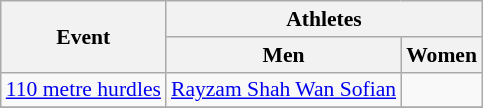<table class=wikitable style="font-size:90%">
<tr>
<th rowspan=2>Event</th>
<th colspan=2>Athletes</th>
</tr>
<tr>
<th>Men</th>
<th>Women</th>
</tr>
<tr>
<td><a href='#'>110 metre hurdles</a></td>
<td><a href='#'>Rayzam Shah Wan Sofian</a></td>
<td></td>
</tr>
<tr>
</tr>
</table>
